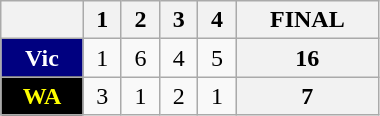<table class=wikitable style="width:20%;15%;15%;15%;15%;20%">
<tr>
<th></th>
<th>1</th>
<th>2</th>
<th>3</th>
<th>4</th>
<th>FINAL</th>
</tr>
<tr>
<th style="background:navy; color:white">Vic</th>
<td align=center>1</td>
<td align=center>6</td>
<td align=center>4</td>
<td align=center>5</td>
<th>16</th>
</tr>
<tr>
<th style="background:black; color:yellow">WA</th>
<td align=center>3</td>
<td align=center>1</td>
<td align=center>2</td>
<td align=center>1</td>
<th>7</th>
</tr>
</table>
